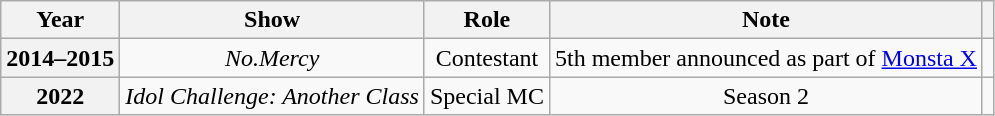<table class="wikitable sortable plainrowheaders" style="text-align: center;">
<tr>
<th scope="col">Year</th>
<th scope="col">Show</th>
<th scope="col">Role</th>
<th scope="col">Note</th>
<th scope="col" class="unsortable"></th>
</tr>
<tr>
<th scope="row">2014–2015</th>
<td><em>No.Mercy</em></td>
<td rowspan="1">Contestant</td>
<td>5th member announced as part of <a href='#'>Monsta X</a></td>
<td></td>
</tr>
<tr>
<th scope="row">2022</th>
<td><em>Idol Challenge: Another Class</em></td>
<td>Special MC</td>
<td>Season 2</td>
<td></td>
</tr>
</table>
